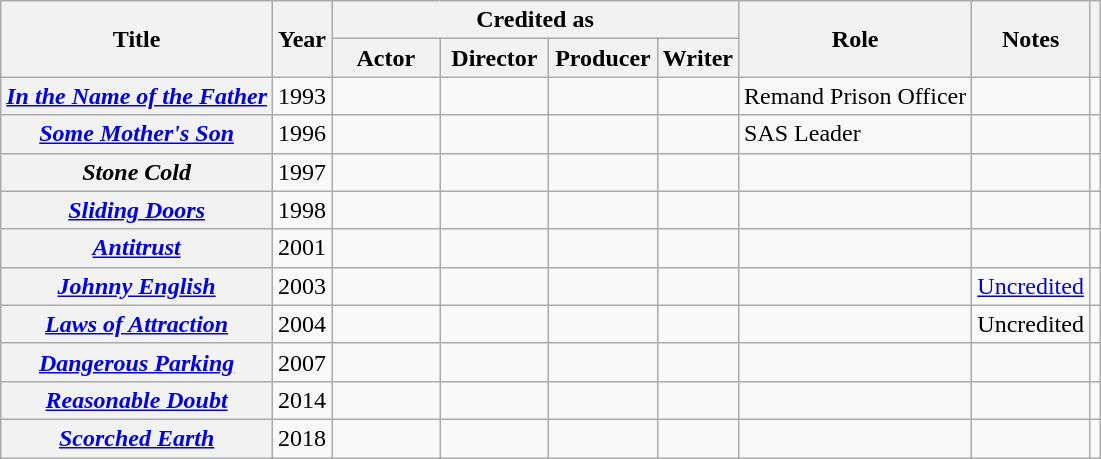<table class="wikitable sortable plainrowheaders" style="margin-right: 0;">
<tr>
<th rowspan="2" scope="col">Title</th>
<th rowspan="2" scope="col">Year</th>
<th colspan="4" scope="col">Credited as</th>
<th rowspan="2" scope="col">Role</th>
<th rowspan="2" scope="col" class="unsortable">Notes</th>
<th rowspan="2" scope="col" class="unsortable"></th>
</tr>
<tr>
<th width="65">Actor</th>
<th width="65">Director</th>
<th width="65">Producer</th>
<th>Writer</th>
</tr>
<tr>
<th><em><a href='#'>In the Name of the Father</a></em></th>
<td style="text-align:center;">1993</td>
<td></td>
<td></td>
<td></td>
<td></td>
<td>Remand Prison Officer</td>
<td></td>
<td align="center"></td>
</tr>
<tr>
<th><em><a href='#'>Some Mother's Son</a></em></th>
<td style="text-align:center;">1996</td>
<td></td>
<td></td>
<td></td>
<td></td>
<td>SAS Leader</td>
<td></td>
<td align="center"></td>
</tr>
<tr>
<th><em>Stone Cold</em></th>
<td style="text-align:center;">1997</td>
<td></td>
<td></td>
<td></td>
<td></td>
<td></td>
<td></td>
<td align="center"></td>
</tr>
<tr>
<th><em><a href='#'>Sliding Doors</a></em></th>
<td style="text-align:center;">1998</td>
<td></td>
<td></td>
<td></td>
<td></td>
<td></td>
<td></td>
<td align="center"></td>
</tr>
<tr>
<th><em><a href='#'>Antitrust</a></em></th>
<td style="text-align:center;">2001</td>
<td></td>
<td></td>
<td></td>
<td></td>
<td></td>
<td></td>
<td align="center"></td>
</tr>
<tr>
<th><em><a href='#'>Johnny English</a></em></th>
<td style="text-align:center;">2003</td>
<td></td>
<td></td>
<td></td>
<td></td>
<td></td>
<td><a href='#'>Uncredited</a></td>
<td align="center"></td>
</tr>
<tr>
<th><em><a href='#'>Laws of Attraction</a></em></th>
<td style="text-align:center;">2004</td>
<td></td>
<td></td>
<td></td>
<td></td>
<td></td>
<td>Uncredited</td>
<td align="center"></td>
</tr>
<tr>
<th><em><a href='#'>Dangerous Parking</a></em></th>
<td style="text-align:center;">2007</td>
<td></td>
<td></td>
<td></td>
<td></td>
<td></td>
<td></td>
<td align="center"></td>
</tr>
<tr>
<th><em><a href='#'>Reasonable Doubt</a></em></th>
<td style="text-align:center;">2014</td>
<td></td>
<td></td>
<td></td>
<td></td>
<td></td>
<td></td>
<td align="center"></td>
</tr>
<tr>
<th><em><a href='#'>Scorched Earth</a></em></th>
<td style="text-align:center;">2018</td>
<td></td>
<td></td>
<td></td>
<td></td>
<td></td>
<td></td>
<td align="center"></td>
</tr>
</table>
